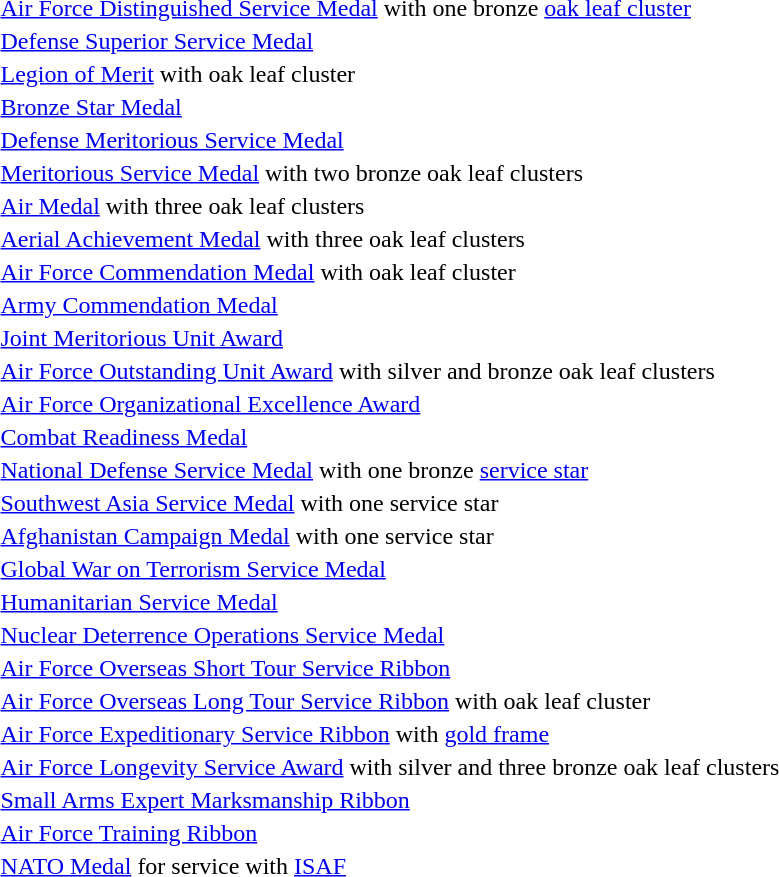<table>
<tr>
<td></td>
<td><a href='#'>Air Force Distinguished Service Medal</a> with one bronze <a href='#'>oak leaf cluster</a></td>
</tr>
<tr>
<td></td>
<td><a href='#'>Defense Superior Service Medal</a></td>
</tr>
<tr>
<td></td>
<td><a href='#'>Legion of Merit</a> with oak leaf cluster</td>
</tr>
<tr>
<td></td>
<td><a href='#'>Bronze Star Medal</a></td>
</tr>
<tr>
<td></td>
<td><a href='#'>Defense Meritorious Service Medal</a></td>
</tr>
<tr>
<td><span></span><span></span></td>
<td><a href='#'>Meritorious Service Medal</a> with two bronze oak leaf clusters</td>
</tr>
<tr>
<td><span></span><span></span><span></span></td>
<td><a href='#'>Air Medal</a> with three oak leaf clusters</td>
</tr>
<tr>
<td><span></span><span></span><span></span></td>
<td><a href='#'>Aerial Achievement Medal</a> with three oak leaf clusters</td>
</tr>
<tr>
<td></td>
<td><a href='#'>Air Force Commendation Medal</a> with oak leaf cluster</td>
</tr>
<tr>
<td></td>
<td><a href='#'>Army Commendation Medal</a></td>
</tr>
<tr>
<td></td>
<td><a href='#'>Joint Meritorious Unit Award</a></td>
</tr>
<tr>
<td><span></span><span></span></td>
<td><a href='#'>Air Force Outstanding Unit Award</a> with silver and bronze oak leaf clusters</td>
</tr>
<tr>
<td></td>
<td><a href='#'>Air Force Organizational Excellence Award</a></td>
</tr>
<tr>
<td></td>
<td><a href='#'>Combat Readiness Medal</a></td>
</tr>
<tr>
<td></td>
<td><a href='#'>National Defense Service Medal</a> with one bronze <a href='#'>service star</a></td>
</tr>
<tr>
<td></td>
<td><a href='#'>Southwest Asia Service Medal</a> with one service star</td>
</tr>
<tr>
<td></td>
<td><a href='#'>Afghanistan Campaign Medal</a> with one service star</td>
</tr>
<tr>
<td></td>
<td><a href='#'>Global War on Terrorism Service Medal</a></td>
</tr>
<tr>
<td></td>
<td><a href='#'>Humanitarian Service Medal</a></td>
</tr>
<tr>
<td></td>
<td><a href='#'>Nuclear Deterrence Operations Service Medal</a></td>
</tr>
<tr>
<td></td>
<td><a href='#'>Air Force Overseas Short Tour Service Ribbon</a></td>
</tr>
<tr>
<td></td>
<td><a href='#'>Air Force Overseas Long Tour Service Ribbon</a> with oak leaf cluster</td>
</tr>
<tr>
<td></td>
<td><a href='#'>Air Force Expeditionary Service Ribbon</a> with <a href='#'>gold frame</a></td>
</tr>
<tr>
<td><span></span><span></span><span></span><span></span></td>
<td><a href='#'>Air Force Longevity Service Award</a> with silver and three bronze oak leaf clusters</td>
</tr>
<tr>
<td></td>
<td><a href='#'>Small Arms Expert Marksmanship Ribbon</a></td>
</tr>
<tr>
<td></td>
<td><a href='#'>Air Force Training Ribbon</a></td>
</tr>
<tr>
<td></td>
<td><a href='#'>NATO Medal</a> for service with <a href='#'>ISAF</a></td>
</tr>
</table>
